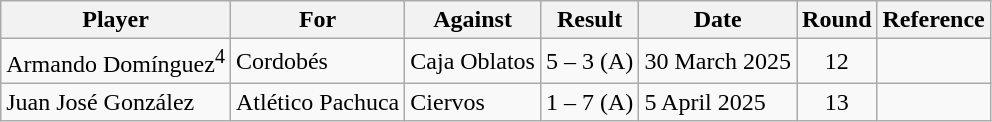<table class="wikitable sortable">
<tr>
<th>Player</th>
<th>For</th>
<th>Against</th>
<th>Result</th>
<th>Date</th>
<th>Round</th>
<th>Reference</th>
</tr>
<tr>
<td> Armando Domínguez<sup>4</sup></td>
<td>Cordobés</td>
<td>Caja Oblatos</td>
<td align=center>5 – 3 (A)</td>
<td>30 March 2025</td>
<td align=center>12</td>
<td align=center></td>
</tr>
<tr>
<td> Juan José González</td>
<td>Atlético Pachuca</td>
<td>Ciervos</td>
<td align=center>1 – 7 (A)</td>
<td>5 April 2025</td>
<td align=center>13</td>
<td align=center></td>
</tr>
</table>
